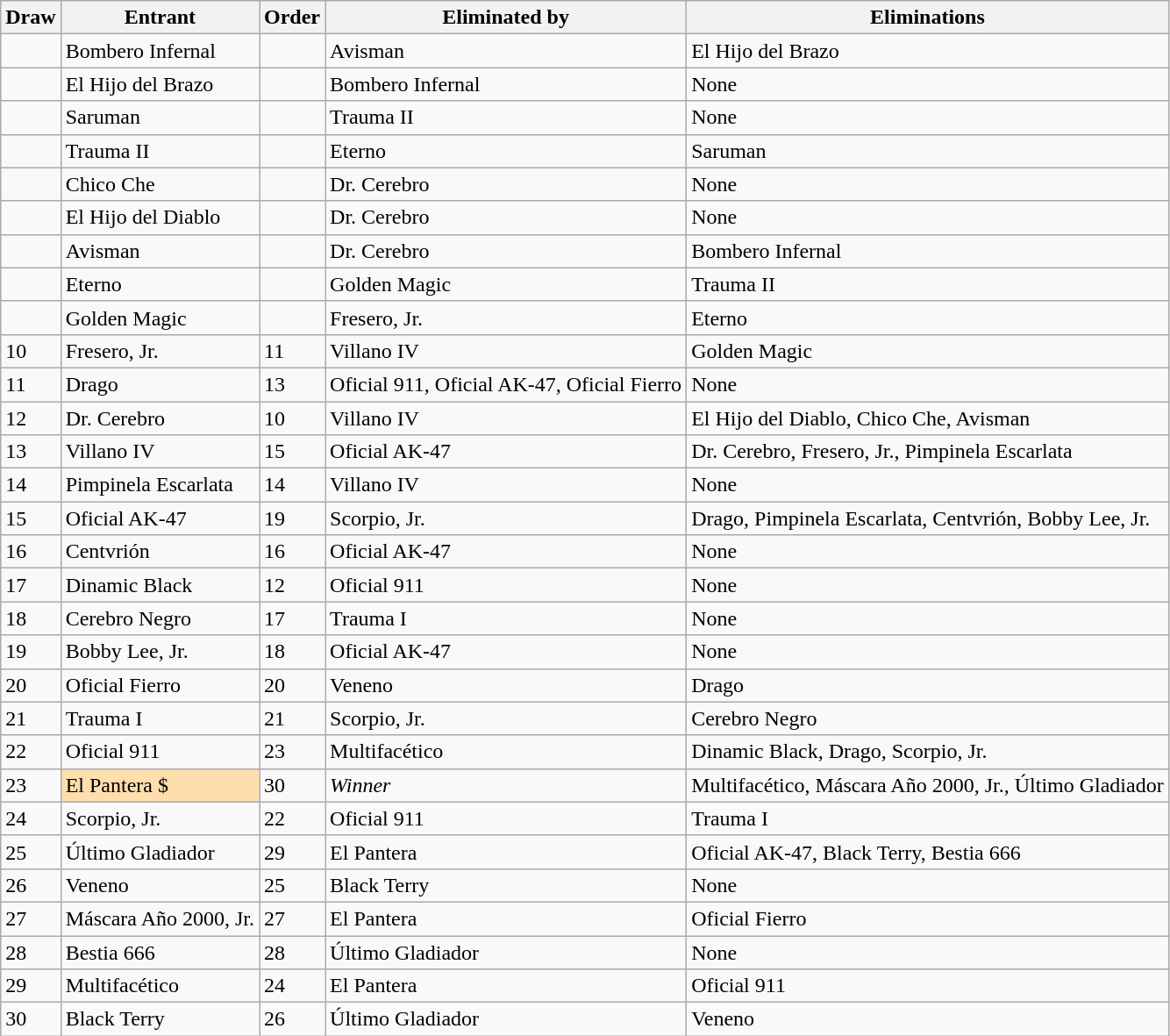<table class="wikitable sortable">
<tr>
<th>Draw</th>
<th>Entrant</th>
<th>Order</th>
<th>Eliminated by</th>
<th>Eliminations</th>
</tr>
<tr>
<td></td>
<td>Bombero Infernal</td>
<td></td>
<td>Avisman</td>
<td>El Hijo del Brazo</td>
</tr>
<tr>
<td></td>
<td>El Hijo del Brazo</td>
<td></td>
<td>Bombero Infernal</td>
<td>None</td>
</tr>
<tr>
<td></td>
<td>Saruman</td>
<td></td>
<td>Trauma II</td>
<td>None</td>
</tr>
<tr>
<td></td>
<td>Trauma II</td>
<td></td>
<td>Eterno</td>
<td>Saruman</td>
</tr>
<tr>
<td></td>
<td>Chico Che</td>
<td></td>
<td>Dr. Cerebro</td>
<td>None</td>
</tr>
<tr>
<td></td>
<td>El Hijo del Diablo</td>
<td></td>
<td>Dr. Cerebro</td>
<td>None</td>
</tr>
<tr>
<td></td>
<td>Avisman</td>
<td></td>
<td>Dr. Cerebro</td>
<td>Bombero Infernal</td>
</tr>
<tr>
<td></td>
<td>Eterno</td>
<td></td>
<td>Golden Magic</td>
<td>Trauma II</td>
</tr>
<tr>
<td></td>
<td>Golden Magic</td>
<td></td>
<td>Fresero, Jr.</td>
<td>Eterno</td>
</tr>
<tr>
<td>10</td>
<td>Fresero, Jr.</td>
<td>11</td>
<td>Villano IV</td>
<td>Golden Magic</td>
</tr>
<tr>
<td>11</td>
<td>Drago</td>
<td>13</td>
<td>Oficial 911, Oficial AK-47, Oficial Fierro</td>
<td>None</td>
</tr>
<tr>
<td>12</td>
<td>Dr. Cerebro</td>
<td>10</td>
<td>Villano IV</td>
<td>El Hijo del Diablo, Chico Che, Avisman</td>
</tr>
<tr>
<td>13</td>
<td>Villano IV</td>
<td>15</td>
<td>Oficial AK-47</td>
<td>Dr. Cerebro, Fresero, Jr., Pimpinela Escarlata</td>
</tr>
<tr>
<td>14</td>
<td>Pimpinela Escarlata</td>
<td>14</td>
<td>Villano IV</td>
<td>None</td>
</tr>
<tr>
<td>15</td>
<td>Oficial AK-47</td>
<td>19</td>
<td>Scorpio, Jr.</td>
<td>Drago, Pimpinela Escarlata, Centvrión, Bobby Lee, Jr.</td>
</tr>
<tr>
<td>16</td>
<td>Centvrión</td>
<td>16</td>
<td>Oficial AK-47</td>
<td>None</td>
</tr>
<tr>
<td>17</td>
<td>Dinamic Black</td>
<td>12</td>
<td>Oficial 911</td>
<td>None</td>
</tr>
<tr>
<td>18</td>
<td>Cerebro Negro</td>
<td>17</td>
<td>Trauma I</td>
<td>None</td>
</tr>
<tr>
<td>19</td>
<td>Bobby Lee, Jr.</td>
<td>18</td>
<td>Oficial AK-47</td>
<td>None</td>
</tr>
<tr>
<td>20</td>
<td>Oficial Fierro</td>
<td>20</td>
<td>Veneno</td>
<td>Drago</td>
</tr>
<tr>
<td>21</td>
<td>Trauma I</td>
<td>21</td>
<td>Scorpio, Jr.</td>
<td>Cerebro Negro</td>
</tr>
<tr>
<td>22</td>
<td>Oficial 911</td>
<td>23</td>
<td>Multifacético</td>
<td>Dinamic Black, Drago, Scorpio, Jr.</td>
</tr>
<tr>
<td>23</td>
<td style="background: #ffdead;">El Pantera $</td>
<td>30</td>
<td><em>Winner<strong></td>
<td>Multifacético, Máscara Año 2000, Jr., Último Gladiador</td>
</tr>
<tr>
<td>24</td>
<td>Scorpio, Jr.</td>
<td>22</td>
<td>Oficial 911</td>
<td>Trauma I</td>
</tr>
<tr>
<td>25</td>
<td>Último Gladiador</td>
<td>29</td>
<td>El Pantera</td>
<td>Oficial AK-47, Black Terry, Bestia 666</td>
</tr>
<tr>
<td>26</td>
<td>Veneno</td>
<td>25</td>
<td>Black Terry</td>
<td>None</td>
</tr>
<tr>
<td>27</td>
<td>Máscara Año 2000, Jr.</td>
<td>27</td>
<td>El Pantera</td>
<td>Oficial Fierro</td>
</tr>
<tr>
<td>28</td>
<td>Bestia 666</td>
<td>28</td>
<td>Último Gladiador</td>
<td>None</td>
</tr>
<tr>
<td>29</td>
<td>Multifacético</td>
<td>24</td>
<td>El Pantera</td>
<td>Oficial 911</td>
</tr>
<tr>
<td>30</td>
<td>Black Terry</td>
<td>26</td>
<td>Último Gladiador</td>
<td>Veneno </td>
</tr>
</table>
